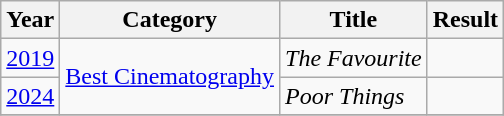<table class="wikitable">
<tr>
<th>Year</th>
<th>Category</th>
<th>Title</th>
<th>Result</th>
</tr>
<tr>
<td><a href='#'>2019</a></td>
<td rowspan="2"><a href='#'>Best Cinematography</a></td>
<td><em>The Favourite</em></td>
<td></td>
</tr>
<tr>
<td><a href='#'>2024</a></td>
<td><em>Poor Things</em></td>
<td></td>
</tr>
<tr>
</tr>
</table>
